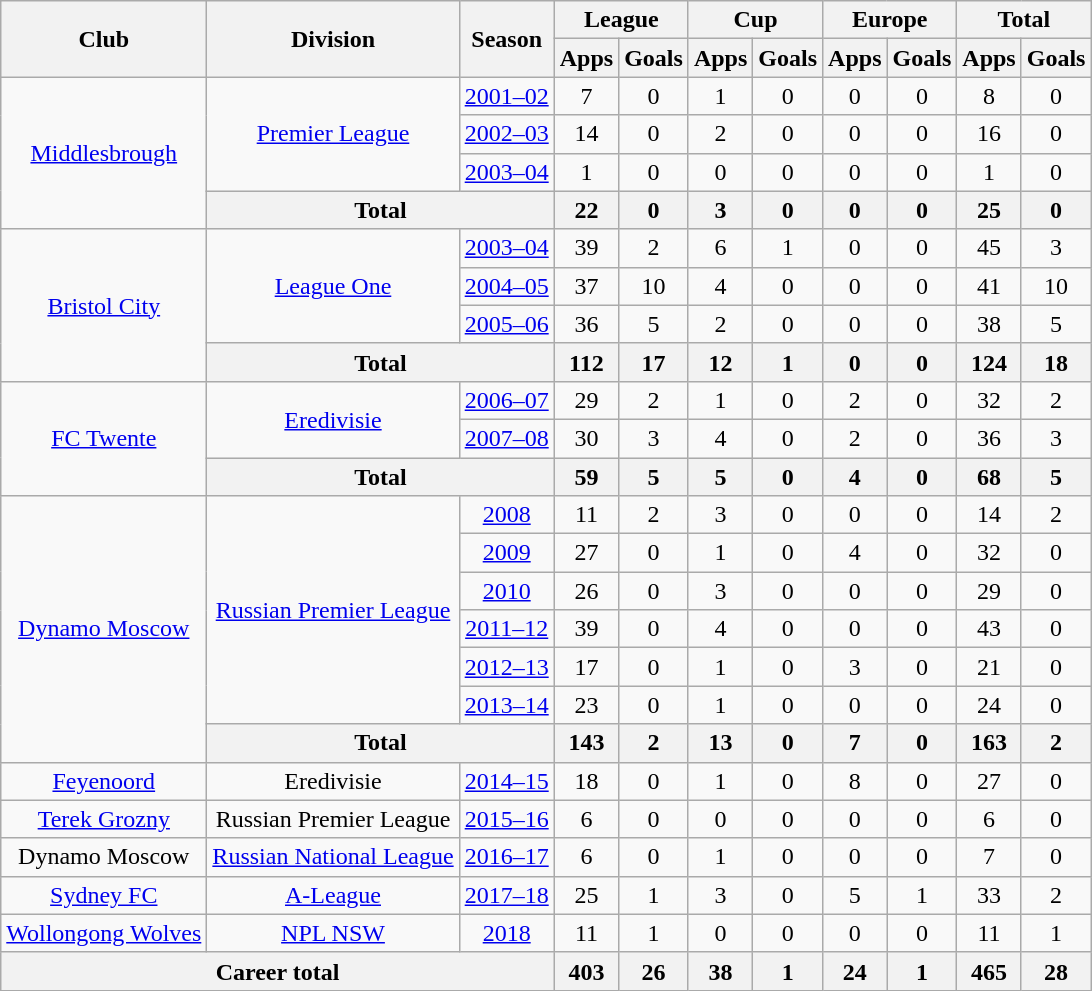<table class="wikitable" border="1" style="text-align: center;">
<tr>
<th rowspan="2">Club</th>
<th rowspan="2">Division</th>
<th rowspan="2">Season</th>
<th colspan="2">League</th>
<th colspan="2">Cup</th>
<th colspan="2">Europe</th>
<th colspan="2">Total</th>
</tr>
<tr>
<th>Apps</th>
<th>Goals</th>
<th>Apps</th>
<th>Goals</th>
<th>Apps</th>
<th>Goals</th>
<th>Apps</th>
<th>Goals</th>
</tr>
<tr>
<td rowspan="4"><a href='#'>Middlesbrough</a></td>
<td rowspan="3"><a href='#'>Premier League</a></td>
<td><a href='#'>2001–02</a></td>
<td>7</td>
<td>0</td>
<td>1</td>
<td>0</td>
<td>0</td>
<td>0</td>
<td>8</td>
<td>0</td>
</tr>
<tr>
<td><a href='#'>2002–03</a></td>
<td>14</td>
<td>0</td>
<td>2</td>
<td>0</td>
<td>0</td>
<td>0</td>
<td>16</td>
<td>0</td>
</tr>
<tr>
<td><a href='#'>2003–04</a></td>
<td>1</td>
<td>0</td>
<td>0</td>
<td>0</td>
<td>0</td>
<td>0</td>
<td>1</td>
<td>0</td>
</tr>
<tr>
<th colspan="2">Total</th>
<th>22</th>
<th>0</th>
<th>3</th>
<th>0</th>
<th>0</th>
<th>0</th>
<th>25</th>
<th>0</th>
</tr>
<tr>
<td rowspan="4"><a href='#'>Bristol City</a></td>
<td rowspan="3"><a href='#'>League One</a></td>
<td><a href='#'>2003–04</a></td>
<td>39</td>
<td>2</td>
<td>6</td>
<td>1</td>
<td>0</td>
<td>0</td>
<td>45</td>
<td>3</td>
</tr>
<tr>
<td><a href='#'>2004–05</a></td>
<td>37</td>
<td>10</td>
<td>4</td>
<td>0</td>
<td>0</td>
<td>0</td>
<td>41</td>
<td>10</td>
</tr>
<tr>
<td><a href='#'>2005–06</a></td>
<td>36</td>
<td>5</td>
<td>2</td>
<td>0</td>
<td>0</td>
<td>0</td>
<td>38</td>
<td>5</td>
</tr>
<tr>
<th colspan="2">Total</th>
<th>112</th>
<th>17</th>
<th>12</th>
<th>1</th>
<th>0</th>
<th>0</th>
<th>124</th>
<th>18</th>
</tr>
<tr>
<td rowspan="3"><a href='#'>FC Twente</a></td>
<td rowspan="2"><a href='#'>Eredivisie</a></td>
<td><a href='#'>2006–07</a></td>
<td>29</td>
<td>2</td>
<td>1</td>
<td>0</td>
<td>2</td>
<td>0</td>
<td>32</td>
<td>2</td>
</tr>
<tr>
<td><a href='#'>2007–08</a></td>
<td>30</td>
<td>3</td>
<td>4</td>
<td>0</td>
<td>2</td>
<td>0</td>
<td>36</td>
<td>3</td>
</tr>
<tr>
<th colspan="2">Total</th>
<th>59</th>
<th>5</th>
<th>5</th>
<th>0</th>
<th>4</th>
<th>0</th>
<th>68</th>
<th>5</th>
</tr>
<tr>
<td rowspan="7"><a href='#'>Dynamo Moscow</a></td>
<td rowspan="6"><a href='#'>Russian Premier League</a></td>
<td><a href='#'>2008</a></td>
<td>11</td>
<td>2</td>
<td>3</td>
<td>0</td>
<td>0</td>
<td>0</td>
<td>14</td>
<td>2</td>
</tr>
<tr>
<td><a href='#'>2009</a></td>
<td>27</td>
<td>0</td>
<td>1</td>
<td>0</td>
<td>4</td>
<td>0</td>
<td>32</td>
<td>0</td>
</tr>
<tr>
<td><a href='#'>2010</a></td>
<td>26</td>
<td>0</td>
<td>3</td>
<td>0</td>
<td>0</td>
<td>0</td>
<td>29</td>
<td>0</td>
</tr>
<tr>
<td><a href='#'>2011–12</a></td>
<td>39</td>
<td>0</td>
<td>4</td>
<td>0</td>
<td>0</td>
<td>0</td>
<td>43</td>
<td>0</td>
</tr>
<tr>
<td><a href='#'>2012–13</a></td>
<td>17</td>
<td>0</td>
<td>1</td>
<td>0</td>
<td>3</td>
<td>0</td>
<td>21</td>
<td>0</td>
</tr>
<tr>
<td><a href='#'>2013–14</a></td>
<td>23</td>
<td>0</td>
<td>1</td>
<td>0</td>
<td>0</td>
<td>0</td>
<td>24</td>
<td>0</td>
</tr>
<tr>
<th colspan="2">Total</th>
<th>143</th>
<th>2</th>
<th>13</th>
<th>0</th>
<th>7</th>
<th>0</th>
<th>163</th>
<th>2</th>
</tr>
<tr>
<td><a href='#'>Feyenoord</a></td>
<td>Eredivisie</td>
<td><a href='#'>2014–15</a></td>
<td>18</td>
<td>0</td>
<td>1</td>
<td>0</td>
<td>8</td>
<td>0</td>
<td>27</td>
<td>0</td>
</tr>
<tr>
<td><a href='#'>Terek Grozny</a></td>
<td>Russian Premier League</td>
<td><a href='#'>2015–16</a></td>
<td>6</td>
<td>0</td>
<td>0</td>
<td>0</td>
<td>0</td>
<td>0</td>
<td>6</td>
<td>0</td>
</tr>
<tr>
<td>Dynamo Moscow</td>
<td><a href='#'>Russian National League</a></td>
<td><a href='#'>2016–17</a></td>
<td>6</td>
<td>0</td>
<td>1</td>
<td>0</td>
<td>0</td>
<td>0</td>
<td>7</td>
<td>0</td>
</tr>
<tr>
<td><a href='#'>Sydney FC</a></td>
<td><a href='#'>A-League</a></td>
<td><a href='#'>2017–18</a></td>
<td>25</td>
<td>1</td>
<td>3</td>
<td>0</td>
<td>5</td>
<td>1</td>
<td>33</td>
<td>2</td>
</tr>
<tr>
<td><a href='#'>Wollongong Wolves</a></td>
<td><a href='#'>NPL NSW</a></td>
<td><a href='#'>2018</a></td>
<td>11</td>
<td>1</td>
<td>0</td>
<td>0</td>
<td>0</td>
<td>0</td>
<td>11</td>
<td>1</td>
</tr>
<tr>
<th colspan="3">Career total</th>
<th>403</th>
<th>26</th>
<th>38</th>
<th>1</th>
<th>24</th>
<th>1</th>
<th>465</th>
<th>28</th>
</tr>
</table>
